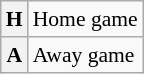<table class="wikitable plainrowheaders" style="font-size:90%;">
<tr>
<th scope=row><strong>H</strong></th>
<td>Home game</td>
</tr>
<tr>
<th scope=row><strong>A</strong></th>
<td>Away game</td>
</tr>
</table>
